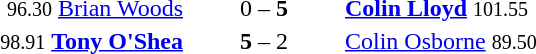<table style="text-align:center">
<tr>
<th width=223></th>
<th width=100></th>
<th width=223></th>
</tr>
<tr>
<td align=right><small>96.30</small> <a href='#'>Brian Woods</a> </td>
<td>0 – <strong>5</strong></td>
<td align=left> <strong><a href='#'>Colin Lloyd</a></strong> <small>101.55</small></td>
</tr>
<tr>
<td align=right><small>98.91</small> <strong><a href='#'>Tony O'Shea</a></strong> </td>
<td><strong>5</strong> – 2</td>
<td align=left> <a href='#'>Colin Osborne</a> <small>89.50</small></td>
</tr>
</table>
